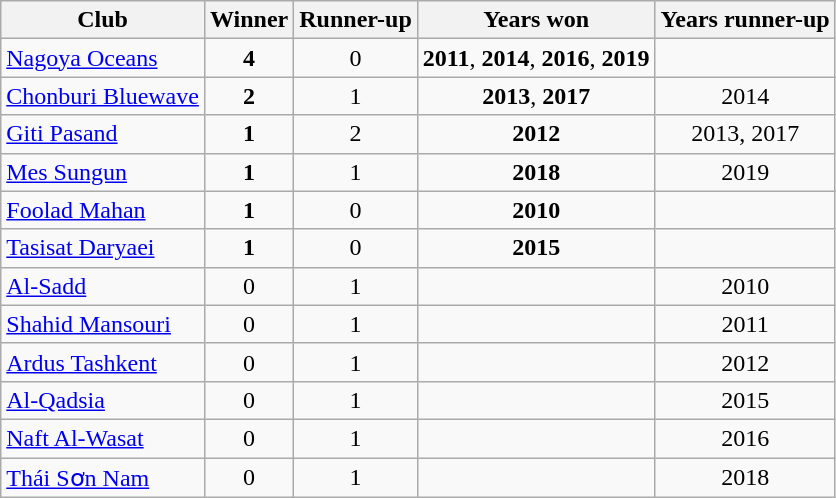<table class="wikitable sortable"  style="text-align:center;">
<tr>
<th>Club</th>
<th>Winner</th>
<th>Runner-up</th>
<th>Years won</th>
<th>Years runner-up</th>
</tr>
<tr>
<td align=left> <a href='#'>Nagoya Oceans</a></td>
<td><strong>4</strong></td>
<td>0</td>
<td><strong>2011</strong>, <strong>2014</strong>, <strong>2016</strong>, <strong>2019</strong></td>
<td></td>
</tr>
<tr>
<td align=left> <a href='#'>Chonburi Bluewave</a></td>
<td><strong>2</strong></td>
<td>1</td>
<td><strong>2013</strong>, <strong>2017</strong></td>
<td>2014</td>
</tr>
<tr>
<td align=left> <a href='#'>Giti Pasand</a></td>
<td><strong>1</strong></td>
<td>2</td>
<td><strong>2012</strong></td>
<td>2013, 2017</td>
</tr>
<tr>
<td align=left> <a href='#'>Mes Sungun</a></td>
<td><strong>1</strong></td>
<td>1</td>
<td><strong>2018</strong></td>
<td>2019</td>
</tr>
<tr>
<td align=left> <a href='#'>Foolad Mahan</a></td>
<td><strong>1</strong></td>
<td>0</td>
<td><strong>2010</strong></td>
<td></td>
</tr>
<tr>
<td align=left> <a href='#'>Tasisat Daryaei</a></td>
<td><strong>1</strong></td>
<td>0</td>
<td><strong>2015</strong></td>
<td></td>
</tr>
<tr>
<td align=left> <a href='#'>Al-Sadd</a></td>
<td>0</td>
<td>1</td>
<td></td>
<td>2010</td>
</tr>
<tr>
<td align=left> <a href='#'>Shahid Mansouri</a></td>
<td>0</td>
<td>1</td>
<td></td>
<td>2011</td>
</tr>
<tr>
<td align=left> <a href='#'>Ardus Tashkent</a></td>
<td>0</td>
<td>1</td>
<td></td>
<td>2012</td>
</tr>
<tr>
<td align=left> <a href='#'>Al-Qadsia</a></td>
<td>0</td>
<td>1</td>
<td></td>
<td>2015</td>
</tr>
<tr>
<td align=left> <a href='#'>Naft Al-Wasat</a></td>
<td>0</td>
<td>1</td>
<td></td>
<td>2016</td>
</tr>
<tr>
<td align=left> <a href='#'>Thái Sơn Nam</a></td>
<td>0</td>
<td>1</td>
<td></td>
<td>2018</td>
</tr>
</table>
